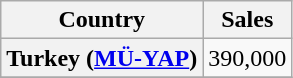<table class="wikitable plainrowheaders">
<tr>
<th scope="col">Country</th>
<th scope="col">Sales</th>
</tr>
<tr>
<th scope="row">Turkey (<a href='#'>MÜ-YAP</a>)</th>
<td>390,000</td>
</tr>
<tr>
</tr>
</table>
